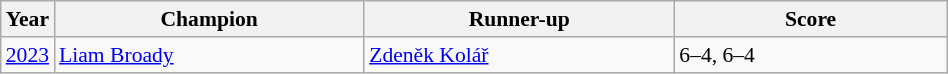<table class="wikitable" style="font-size:90%">
<tr>
<th>Year</th>
<th width="200">Champion</th>
<th width="200">Runner-up</th>
<th width="175">Score</th>
</tr>
<tr>
<td><a href='#'>2023</a></td>
<td> <a href='#'>Liam Broady</a></td>
<td> <a href='#'>Zdeněk Kolář</a></td>
<td>6–4, 6–4</td>
</tr>
</table>
